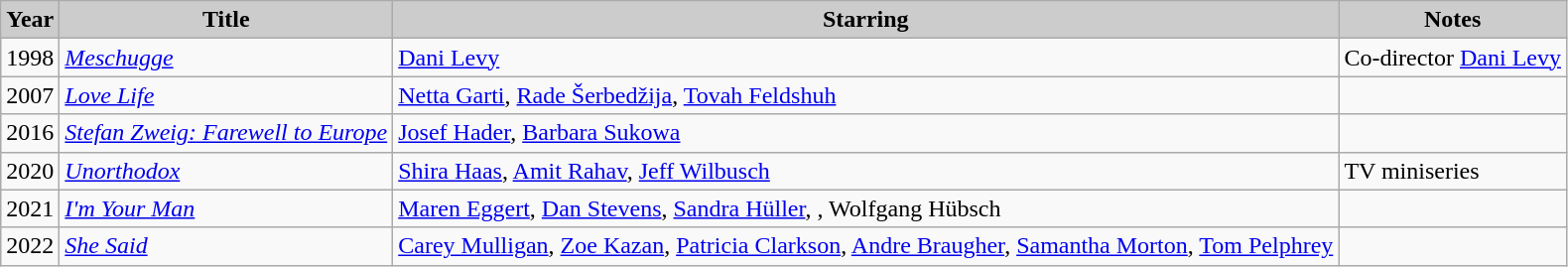<table class="wikitable">
<tr>
<th style="background: #CCCCCC;">Year</th>
<th style="background: #CCCCCC;">Title</th>
<th style="background: #CCCCCC;">Starring</th>
<th style="background: #CCCCCC;">Notes</th>
</tr>
<tr>
<td>1998</td>
<td><em><a href='#'>Meschugge</a></em></td>
<td><a href='#'>Dani Levy</a></td>
<td>Co-director <a href='#'>Dani Levy</a></td>
</tr>
<tr>
<td>2007</td>
<td><em><a href='#'>Love Life</a></em></td>
<td><a href='#'>Netta Garti</a>, <a href='#'>Rade Šerbedžija</a>, <a href='#'>Tovah Feldshuh</a></td>
<td></td>
</tr>
<tr>
<td>2016</td>
<td><em><a href='#'>Stefan Zweig: Farewell to Europe</a></em></td>
<td><a href='#'>Josef Hader</a>, <a href='#'>Barbara Sukowa</a></td>
<td></td>
</tr>
<tr>
<td>2020</td>
<td><em><a href='#'>Unorthodox</a></em></td>
<td><a href='#'>Shira Haas</a>, <a href='#'>Amit Rahav</a>, <a href='#'>Jeff Wilbusch</a></td>
<td>TV miniseries</td>
</tr>
<tr>
<td>2021</td>
<td><em><a href='#'>I'm Your Man</a></em></td>
<td><a href='#'>Maren Eggert</a>, <a href='#'>Dan Stevens</a>, <a href='#'>Sandra Hüller</a>, , Wolfgang Hübsch</td>
<td></td>
</tr>
<tr>
<td>2022</td>
<td><em><a href='#'>She Said</a></em></td>
<td><a href='#'>Carey Mulligan</a>, <a href='#'>Zoe Kazan</a>, <a href='#'>Patricia Clarkson</a>, <a href='#'>Andre Braugher</a>, <a href='#'>Samantha Morton</a>, <a href='#'>Tom Pelphrey</a></td>
<td></td>
</tr>
</table>
